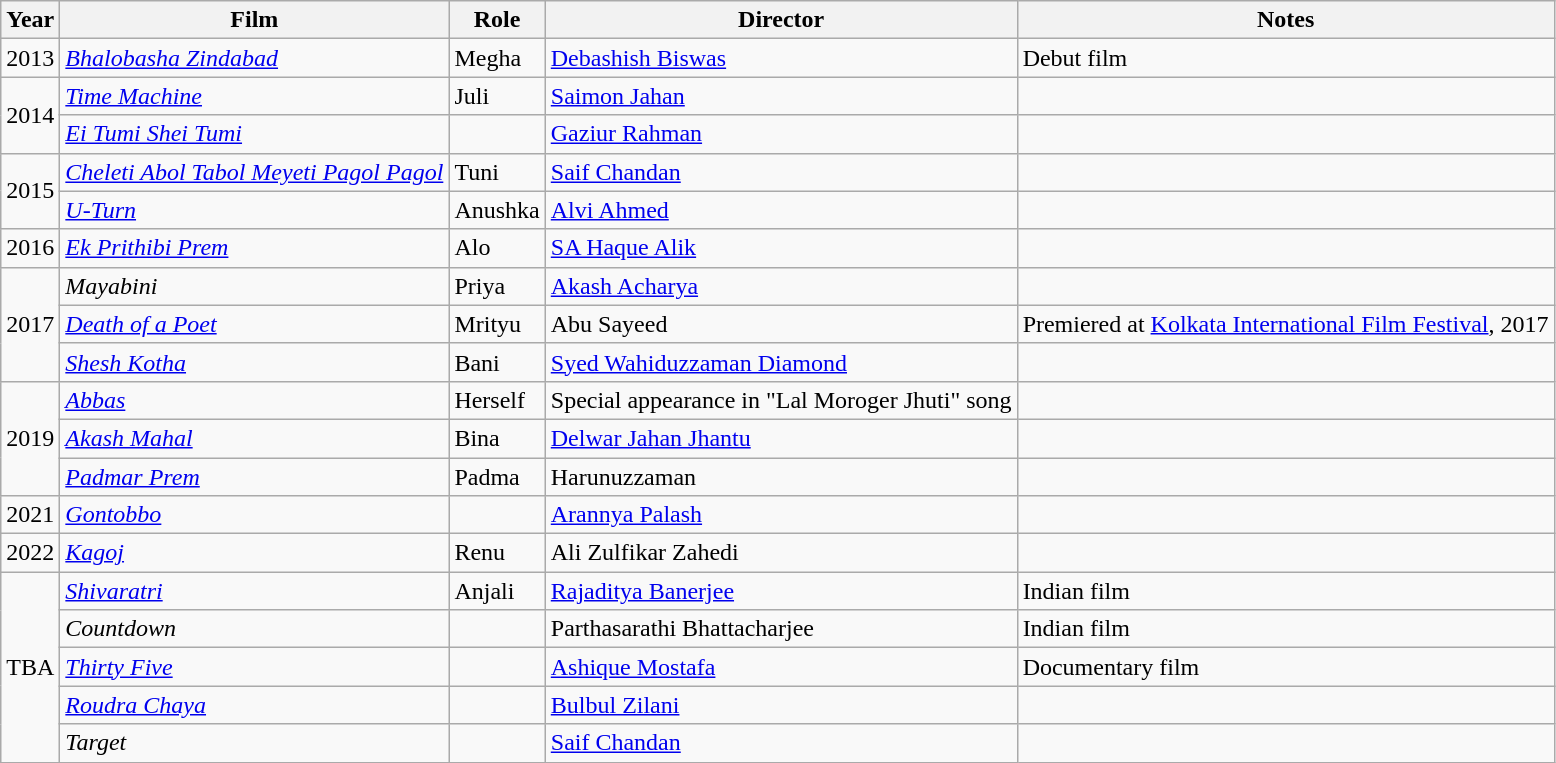<table class="wikitable plainrowheaders sortable">
<tr>
<th scope="column">Year</th>
<th scope="column">Film</th>
<th scope="column">Role</th>
<th scope="column">Director</th>
<th scope="column">Notes</th>
</tr>
<tr>
<td>2013</td>
<td><em><a href='#'>Bhalobasha Zindabad</a></em></td>
<td>Megha</td>
<td><a href='#'>Debashish Biswas</a></td>
<td>Debut film</td>
</tr>
<tr>
<td rowspan="2">2014</td>
<td><em><a href='#'>Time Machine</a></em></td>
<td>Juli</td>
<td><a href='#'>Saimon Jahan</a></td>
<td></td>
</tr>
<tr>
<td><em><a href='#'>Ei Tumi Shei Tumi</a></em></td>
<td></td>
<td><a href='#'>Gaziur Rahman</a></td>
<td></td>
</tr>
<tr>
<td rowspan="2">2015</td>
<td><em><a href='#'>Cheleti Abol Tabol Meyeti Pagol Pagol</a></em></td>
<td>Tuni</td>
<td><a href='#'>Saif Chandan</a></td>
<td></td>
</tr>
<tr>
<td><em><a href='#'>U-Turn</a></em></td>
<td>Anushka</td>
<td><a href='#'>Alvi Ahmed</a></td>
<td></td>
</tr>
<tr>
<td>2016</td>
<td><em><a href='#'>Ek Prithibi Prem</a></em></td>
<td>Alo</td>
<td><a href='#'>SA Haque Alik</a></td>
<td></td>
</tr>
<tr>
<td rowspan="3">2017</td>
<td><em>Mayabini</em></td>
<td>Priya</td>
<td><a href='#'>Akash Acharya</a></td>
<td></td>
</tr>
<tr>
<td><em><a href='#'>Death of a Poet</a></em></td>
<td>Mrityu</td>
<td>Abu Sayeed</td>
<td>Premiered at <a href='#'>Kolkata International Film Festival</a>, 2017</td>
</tr>
<tr>
<td><em><a href='#'>Shesh Kotha</a></em></td>
<td>Bani</td>
<td><a href='#'>Syed Wahiduzzaman Diamond</a></td>
<td></td>
</tr>
<tr>
<td rowspan="3">2019</td>
<td><em><a href='#'>Abbas</a></em></td>
<td>Herself</td>
<td>Special appearance in "Lal Moroger Jhuti" song</td>
<td></td>
</tr>
<tr>
<td><em><a href='#'>Akash Mahal</a></em></td>
<td>Bina</td>
<td><a href='#'>Delwar Jahan Jhantu</a></td>
<td></td>
</tr>
<tr>
<td><em><a href='#'>Padmar Prem</a></em></td>
<td>Padma</td>
<td>Harunuzzaman</td>
<td></td>
</tr>
<tr>
<td>2021</td>
<td><em><a href='#'>Gontobbo</a></em></td>
<td></td>
<td><a href='#'>Arannya Palash</a></td>
<td></td>
</tr>
<tr>
<td>2022</td>
<td><em><a href='#'>Kagoj</a></em></td>
<td>Renu</td>
<td>Ali Zulfikar Zahedi</td>
<td></td>
</tr>
<tr>
<td rowspan="6">TBA</td>
<td><em><a href='#'>Shivaratri</a></em></td>
<td>Anjali</td>
<td><a href='#'>Rajaditya Banerjee</a></td>
<td>Indian film</td>
</tr>
<tr>
<td><em>Countdown</em></td>
<td></td>
<td>Parthasarathi Bhattacharjee</td>
<td>Indian film</td>
</tr>
<tr>
<td><em><a href='#'>Thirty Five</a></em></td>
<td></td>
<td><a href='#'>Ashique Mostafa</a></td>
<td>Documentary film</td>
</tr>
<tr>
<td><em><a href='#'>Roudra Chaya</a></em></td>
<td></td>
<td><a href='#'>Bulbul Zilani</a></td>
<td></td>
</tr>
<tr>
<td><em>Target</em></td>
<td></td>
<td><a href='#'>Saif Chandan</a></td>
<td></td>
</tr>
</table>
